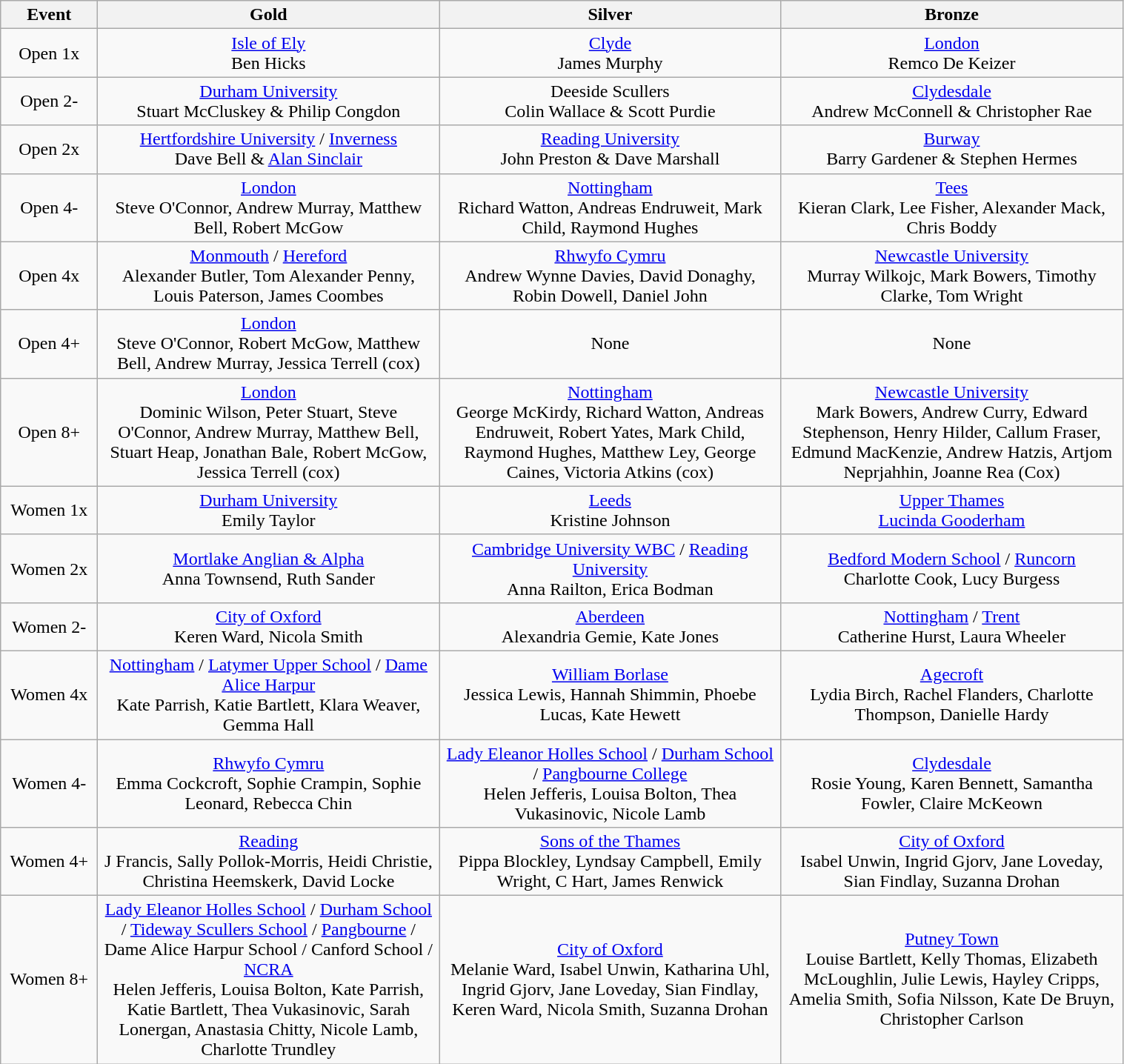<table class="wikitable" style="text-align:center">
<tr>
<th width=80>Event</th>
<th width=300>Gold</th>
<th width=300>Silver</th>
<th width=300>Bronze</th>
</tr>
<tr>
<td>Open 1x</td>
<td><a href='#'>Isle of Ely</a><br>Ben Hicks</td>
<td><a href='#'>Clyde</a> <br>James Murphy</td>
<td><a href='#'>London</a><br>Remco De Keizer</td>
</tr>
<tr>
<td>Open 2-</td>
<td><a href='#'>Durham University</a><br> Stuart McCluskey & Philip Congdon</td>
<td>Deeside Scullers  <br>Colin Wallace & Scott Purdie</td>
<td><a href='#'>Clydesdale</a> <br>Andrew McConnell & Christopher Rae</td>
</tr>
<tr>
<td>Open 2x</td>
<td><a href='#'>Hertfordshire University</a> / <a href='#'>Inverness</a><br>  Dave Bell & <a href='#'>Alan Sinclair</a></td>
<td><a href='#'>Reading University</a><br>John Preston & Dave Marshall</td>
<td><a href='#'>Burway</a><br>Barry Gardener & Stephen Hermes</td>
</tr>
<tr>
<td>Open 4-</td>
<td><a href='#'>London</a><br> Steve O'Connor, Andrew Murray, Matthew Bell, Robert McGow</td>
<td><a href='#'>Nottingham</a>  <br>Richard Watton, Andreas Endruweit, Mark Child, Raymond Hughes</td>
<td><a href='#'>Tees</a><br>Kieran Clark, Lee Fisher, Alexander Mack, Chris Boddy</td>
</tr>
<tr>
<td>Open 4x</td>
<td><a href='#'>Monmouth</a> / <a href='#'>Hereford</a><br> Alexander Butler, Tom Alexander Penny, Louis Paterson, James Coombes</td>
<td><a href='#'>Rhwyfo Cymru</a><br>  Andrew Wynne Davies, David Donaghy, Robin Dowell, Daniel John</td>
<td><a href='#'>Newcastle University</a><br>Murray Wilkojc, Mark Bowers, Timothy Clarke, Tom Wright</td>
</tr>
<tr>
<td>Open 4+</td>
<td><a href='#'>London</a><br> Steve O'Connor, Robert McGow, Matthew Bell, Andrew Murray, Jessica Terrell (cox)</td>
<td>None  <br></td>
<td>None    <br></td>
</tr>
<tr>
<td>Open 8+</td>
<td><a href='#'>London</a><br> Dominic Wilson, Peter Stuart, Steve O'Connor, Andrew Murray, Matthew Bell, Stuart Heap, Jonathan Bale, Robert McGow, Jessica Terrell (cox)</td>
<td><a href='#'>Nottingham</a> <br>George McKirdy, Richard Watton, Andreas Endruweit, Robert Yates, Mark Child, Raymond Hughes, Matthew Ley, George Caines, Victoria Atkins (cox)</td>
<td><a href='#'>Newcastle University</a><br>Mark Bowers, Andrew Curry, Edward Stephenson, Henry Hilder, Callum Fraser, Edmund MacKenzie, Andrew Hatzis, Artjom Neprjahhin, Joanne Rea (Cox)</td>
</tr>
<tr>
<td>Women 1x</td>
<td><a href='#'>Durham University</a><br>Emily Taylor</td>
<td><a href='#'>Leeds</a><br>Kristine Johnson</td>
<td><a href='#'>Upper Thames</a> <br><a href='#'>Lucinda Gooderham</a></td>
</tr>
<tr>
<td>Women 2x</td>
<td><a href='#'>Mortlake Anglian & Alpha</a> <br> Anna Townsend, Ruth Sander</td>
<td><a href='#'>Cambridge University WBC</a> / <a href='#'>Reading University</a><br> Anna Railton, Erica Bodman</td>
<td><a href='#'>Bedford Modern School</a> / <a href='#'>Runcorn</a><br>Charlotte Cook, Lucy Burgess</td>
</tr>
<tr>
<td>Women 2-</td>
<td><a href='#'>City of Oxford</a> <br> Keren Ward, Nicola Smith</td>
<td><a href='#'>Aberdeen</a> <br> Alexandria Gemie, Kate Jones</td>
<td><a href='#'>Nottingham</a> / <a href='#'>Trent</a><br>Catherine Hurst, Laura Wheeler</td>
</tr>
<tr>
<td>Women 4x</td>
<td><a href='#'>Nottingham</a> / <a href='#'>Latymer Upper School</a> / <a href='#'>Dame Alice Harpur</a><br> Kate Parrish, Katie Bartlett, Klara Weaver, Gemma Hall</td>
<td><a href='#'>William Borlase</a><br>Jessica Lewis, Hannah Shimmin, Phoebe Lucas, Kate Hewett</td>
<td><a href='#'>Agecroft</a> <br>Lydia Birch, Rachel Flanders, Charlotte Thompson, Danielle Hardy</td>
</tr>
<tr>
<td>Women 4-</td>
<td><a href='#'>Rhwyfo Cymru</a><br>  Emma Cockcroft, Sophie Crampin, Sophie Leonard, Rebecca Chin</td>
<td><a href='#'>Lady Eleanor Holles School</a>  / <a href='#'>Durham School</a> / <a href='#'>Pangbourne College</a><br>   Helen Jefferis, Louisa Bolton, Thea Vukasinovic, Nicole Lamb</td>
<td><a href='#'>Clydesdale</a> <br>Rosie Young, Karen Bennett, Samantha Fowler, Claire McKeown</td>
</tr>
<tr>
<td>Women 4+</td>
<td><a href='#'>Reading</a><br>  J Francis, Sally Pollok-Morris, Heidi Christie, Christina Heemskerk, David Locke</td>
<td><a href='#'>Sons of the Thames</a> <br> Pippa Blockley, Lyndsay Campbell, Emily Wright, C Hart, James Renwick</td>
<td><a href='#'>City of Oxford</a><br>Isabel Unwin, Ingrid Gjorv, Jane Loveday, Sian Findlay, Suzanna Drohan</td>
</tr>
<tr>
<td>Women 8+</td>
<td><a href='#'>Lady Eleanor Holles School</a> / <a href='#'>Durham School</a> / <a href='#'>Tideway Scullers School</a> / <a href='#'>Pangbourne</a> / Dame Alice Harpur School / Canford School / <a href='#'>NCRA</a> <br>Helen Jefferis, Louisa Bolton, Kate Parrish, Katie Bartlett, Thea Vukasinovic, Sarah Lonergan, Anastasia Chitty, Nicole Lamb, Charlotte Trundley</td>
<td><a href='#'>City of Oxford</a><br>Melanie Ward, Isabel Unwin, Katharina Uhl, Ingrid Gjorv, Jane Loveday, Sian Findlay, Keren Ward, Nicola Smith, Suzanna Drohan</td>
<td><a href='#'>Putney Town</a>  <br>Louise Bartlett, Kelly Thomas, Elizabeth McLoughlin, Julie Lewis, Hayley Cripps, Amelia Smith, Sofia Nilsson, Kate De Bruyn, Christopher Carlson</td>
</tr>
</table>
